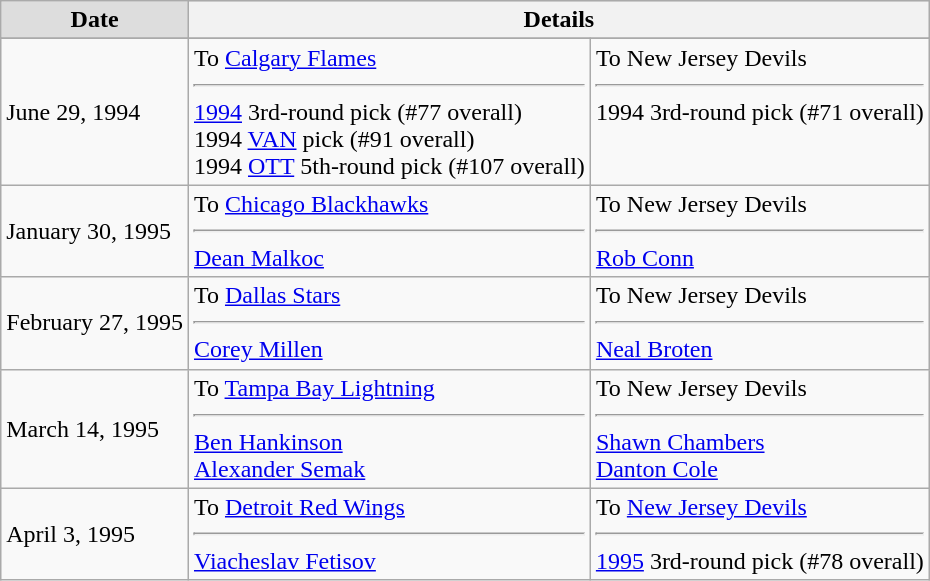<table class="wikitable">
<tr style="background:#ddd;">
<td style="text-align:center;"><strong>Date</strong></td>
<th colspan="2" style="text-align:center;">Details</th>
</tr>
<tr style="background:#eee;">
</tr>
<tr>
<td>June 29, 1994</td>
<td valign="top">To <a href='#'>Calgary Flames</a> <hr> <a href='#'>1994</a> 3rd-round pick (#77 overall)<br>1994 <a href='#'>VAN</a> pick (#91 overall)<br>1994 <a href='#'>OTT</a> 5th-round pick (#107 overall)</td>
<td valign="top">To New Jersey Devils <hr> 1994 3rd-round pick (#71 overall)</td>
</tr>
<tr>
<td>January 30, 1995</td>
<td valign="top">To <a href='#'>Chicago Blackhawks</a> <hr> <a href='#'>Dean Malkoc</a></td>
<td valign="top">To New Jersey Devils <hr> <a href='#'>Rob Conn</a></td>
</tr>
<tr>
<td>February 27, 1995</td>
<td valign="top">To <a href='#'>Dallas Stars</a> <hr> <a href='#'>Corey Millen</a></td>
<td valign="top">To New Jersey Devils <hr> <a href='#'>Neal Broten</a></td>
</tr>
<tr>
<td>March 14, 1995</td>
<td valign="top">To <a href='#'>Tampa Bay Lightning</a> <hr> <a href='#'>Ben Hankinson</a><br><a href='#'>Alexander Semak</a></td>
<td valign="top">To New Jersey Devils <hr> <a href='#'>Shawn Chambers</a><br><a href='#'>Danton Cole</a></td>
</tr>
<tr>
<td>April 3, 1995</td>
<td valign="top">To <a href='#'>Detroit Red Wings</a> <hr> <a href='#'>Viacheslav Fetisov</a></td>
<td valign="top">To <a href='#'>New Jersey Devils</a> <hr> <a href='#'>1995</a> 3rd-round pick (#78 overall)</td>
</tr>
</table>
